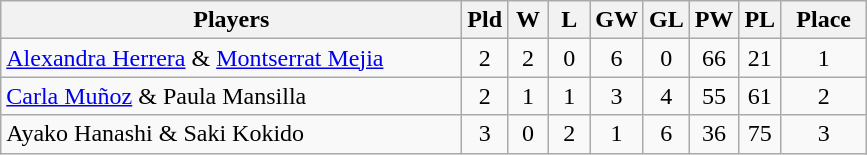<table class=wikitable style="text-align:center">
<tr>
<th width=300>Players</th>
<th width=20>Pld</th>
<th width=20>W</th>
<th width=20>L</th>
<th width=20>GW</th>
<th width=20>GL</th>
<th width=20>PW</th>
<th width=20>PL</th>
<th width=50>Place</th>
</tr>
<tr>
<td align=left> <a href='#'>Alexandra Herrera</a> & <a href='#'>Montserrat Mejia</a></td>
<td>2</td>
<td>2</td>
<td>0</td>
<td>6</td>
<td>0</td>
<td>66</td>
<td>21</td>
<td>1</td>
</tr>
<tr>
<td align=left> <a href='#'>Carla Muñoz</a> & Paula Mansilla</td>
<td>2</td>
<td>1</td>
<td>1</td>
<td>3</td>
<td>4</td>
<td>55</td>
<td>61</td>
<td>2</td>
</tr>
<tr>
<td align=left> Ayako Hanashi & Saki Kokido</td>
<td>3</td>
<td>0</td>
<td>2</td>
<td>1</td>
<td>6</td>
<td>36</td>
<td>75</td>
<td>3</td>
</tr>
</table>
